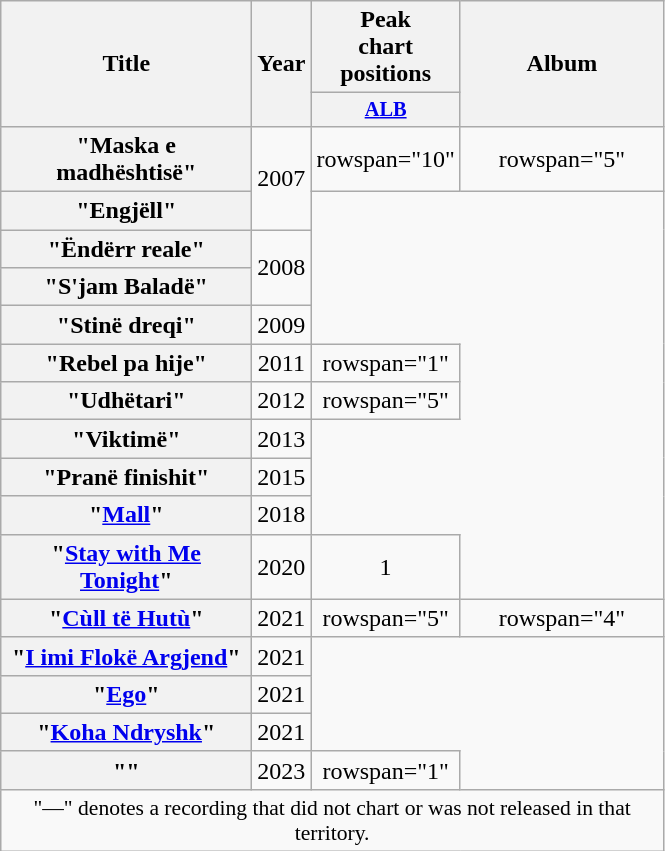<table class="wikitable plainrowheaders" style="text-align:center;">
<tr>
<th scope="col" rowspan="2" style="width:10em;">Title</th>
<th scope="col" rowspan="2" style="width:2em;">Year</th>
<th scope="col" colspan="1">Peak<br>chart<br>positions</th>
<th scope="col" rowspan="2" style="width:8em;">Album</th>
</tr>
<tr>
<th scope="col" style="width:3em;font-size:85%;"><a href='#'>ALB</a><br></th>
</tr>
<tr>
<th scope="row">"Maska e madhështisë"</th>
<td rowspan="2">2007</td>
<td>rowspan="10" </td>
<td>rowspan="5" </td>
</tr>
<tr>
<th scope="row">"Engjëll"</th>
</tr>
<tr>
<th scope="row">"Ëndërr reale"<br></th>
<td rowspan="2">2008</td>
</tr>
<tr>
<th scope="row">"S'jam Baladë"<br></th>
</tr>
<tr>
<th scope="row">"Stinë dreqi"</th>
<td>2009</td>
</tr>
<tr>
<th scope="row">"Rebel pa hije"</th>
<td>2011</td>
<td>rowspan="1" </td>
</tr>
<tr>
<th scope="row">"Udhëtari"</th>
<td>2012</td>
<td>rowspan="5" </td>
</tr>
<tr>
<th scope="row">"Viktimë"</th>
<td>2013</td>
</tr>
<tr>
<th scope="row">"Pranë finishit"</th>
<td>2015</td>
</tr>
<tr>
<th scope="row">"<a href='#'>Mall</a>"</th>
<td>2018</td>
</tr>
<tr>
<th scope="row">"<a href='#'>Stay with Me Tonight</a>"</th>
<td>2020</td>
<td>1</td>
</tr>
<tr>
<th scope="row">"<a href='#'>Cùll të Hutù</a>"</th>
<td>2021</td>
<td>rowspan="5" </td>
<td>rowspan="4" </td>
</tr>
<tr>
<th scope="row">"<a href='#'>I imi Flokë Argjend</a>"</th>
<td>2021</td>
</tr>
<tr>
<th scope="row">"<a href='#'>Ego</a>"  </th>
<td>2021</td>
</tr>
<tr>
<th scope="row">"<a href='#'>Koha Ndryshk</a>"</th>
<td>2021</td>
</tr>
<tr>
<th scope="row">"" </th>
<td>2023</td>
<td>rowspan="1" </td>
</tr>
<tr>
<td colspan="11" style="font-size:90%">"—" denotes a recording that did not chart or was not released in that territory.</td>
</tr>
</table>
